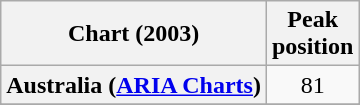<table class="wikitable plainrowheaders sortable" style="text-align:center">
<tr>
<th>Chart (2003)</th>
<th>Peak<br>position</th>
</tr>
<tr>
<th scope="row">Australia (<a href='#'>ARIA Charts</a>)</th>
<td align="center">81</td>
</tr>
<tr>
</tr>
<tr>
</tr>
<tr>
</tr>
<tr>
</tr>
<tr>
</tr>
<tr>
</tr>
</table>
